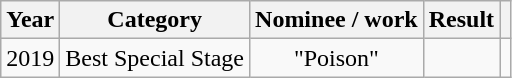<table class="wikitable" style="text-align:center">
<tr>
<th scope="col">Year</th>
<th scope="col">Category</th>
<th scope="col">Nominee / work</th>
<th scope="col">Result</th>
<th scope="col"></th>
</tr>
<tr>
<td>2019</td>
<td>Best Special Stage</td>
<td>"Poison"</td>
<td></td>
<td style="text-align:center"></td>
</tr>
</table>
